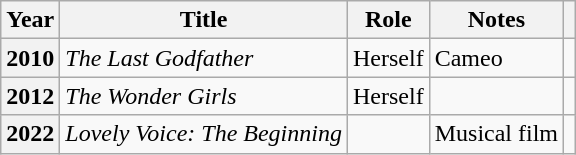<table class="wikitable plainrowheaders sortable">
<tr>
<th scope="col">Year</th>
<th scope="col">Title</th>
<th scope="col">Role</th>
<th scope="col">Notes</th>
<th scope="col" class="unsortable"></th>
</tr>
<tr>
<th scope="row">2010</th>
<td><em>The Last Godfather</em></td>
<td>Herself</td>
<td>Cameo</td>
<td style="text-align:center"></td>
</tr>
<tr>
<th scope="row">2012</th>
<td><em>The Wonder Girls</em></td>
<td>Herself</td>
<td></td>
<td style="text-align:center"></td>
</tr>
<tr>
<th scope="row">2022</th>
<td><em>Lovely Voice: The Beginning</em></td>
<td></td>
<td>Musical film</td>
<td style="text-align:center"></td>
</tr>
</table>
